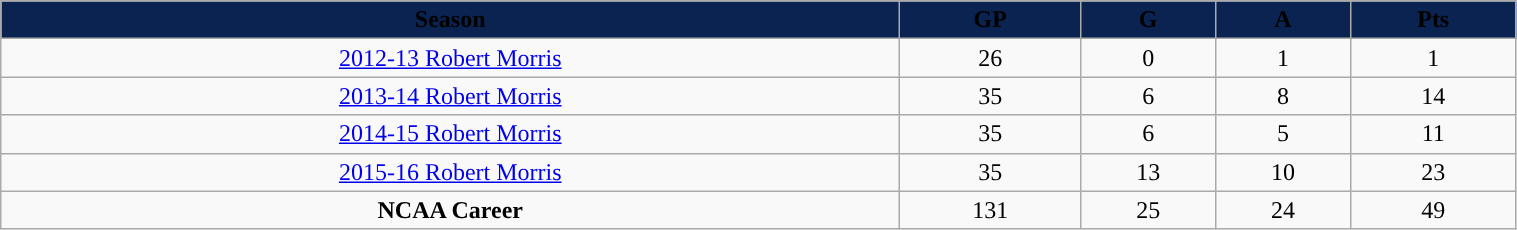<table class="wikitable" width="80%">
<tr style="text-align:center; background:#0a2351; ">
<td><strong>Season</strong></td>
<td><strong>GP</strong></td>
<td><strong>G</strong></td>
<td><strong>A</strong></td>
<td><strong>Pts</strong></td>
</tr>
<tr align="center" bgcolor="">
<td><a href='#'>2012-13 Robert Morris</a></td>
<td>26</td>
<td>0</td>
<td>1</td>
<td>1</td>
</tr>
<tr align="center" bgcolor="">
<td><a href='#'>2013-14 Robert Morris</a></td>
<td>35</td>
<td>6</td>
<td>8</td>
<td>14</td>
</tr>
<tr align="center" bgcolor="">
<td><a href='#'>2014-15 Robert Morris</a></td>
<td>35</td>
<td>6</td>
<td>5</td>
<td>11</td>
</tr>
<tr align="center" bgcolor="">
<td><a href='#'>2015-16 Robert Morris</a></td>
<td>35</td>
<td>13</td>
<td>10</td>
<td>23</td>
</tr>
<tr align="center" bgcolor="">
<td><strong>NCAA Career</strong></td>
<td>131</td>
<td>25</td>
<td>24</td>
<td>49</td>
</tr>
</table>
